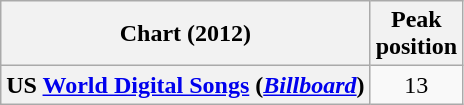<table class="wikitable plainrowheaders">
<tr>
<th scope="col">Chart (2012)</th>
<th scope="col">Peak<br>position</th>
</tr>
<tr>
<th scope="row">US <a href='#'>World Digital Songs</a> (<em><a href='#'>Billboard</a></em>)</th>
<td style="text-align:center">13</td>
</tr>
</table>
